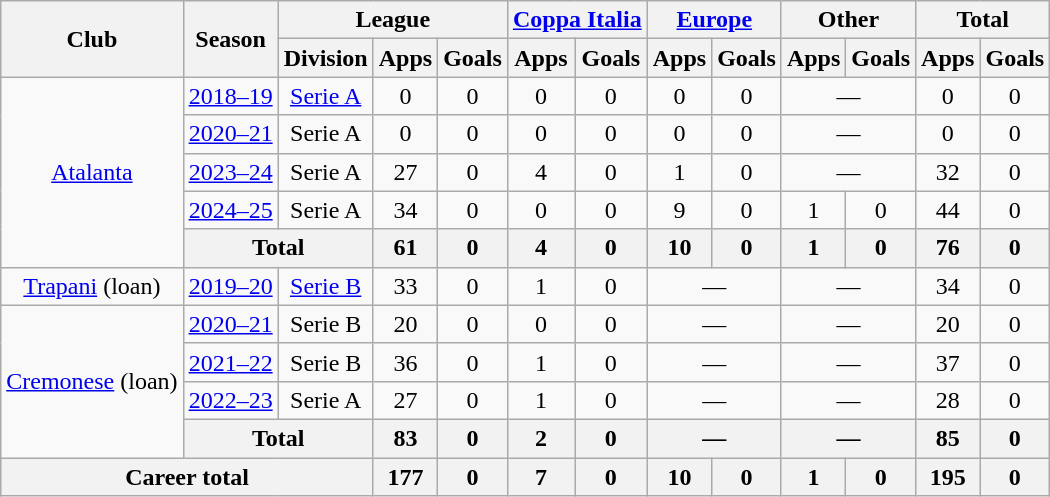<table class="wikitable" style="text-align:center">
<tr>
<th rowspan="2">Club</th>
<th rowspan="2">Season</th>
<th colspan="3">League</th>
<th colspan="2"><a href='#'>Coppa Italia</a></th>
<th colspan="2"><a href='#'>Europe</a></th>
<th colspan="2">Other</th>
<th colspan="2">Total</th>
</tr>
<tr>
<th>Division</th>
<th>Apps</th>
<th>Goals</th>
<th>Apps</th>
<th>Goals</th>
<th>Apps</th>
<th>Goals</th>
<th>Apps</th>
<th>Goals</th>
<th>Apps</th>
<th>Goals</th>
</tr>
<tr>
<td rowspan="5"><a href='#'>Atalanta</a></td>
<td><a href='#'>2018–19</a></td>
<td><a href='#'>Serie A</a></td>
<td>0</td>
<td>0</td>
<td>0</td>
<td>0</td>
<td>0</td>
<td>0</td>
<td colspan="2">—</td>
<td>0</td>
<td>0</td>
</tr>
<tr>
<td><a href='#'>2020–21</a></td>
<td>Serie A</td>
<td>0</td>
<td>0</td>
<td>0</td>
<td>0</td>
<td>0</td>
<td>0</td>
<td colspan="2">—</td>
<td>0</td>
<td>0</td>
</tr>
<tr>
<td><a href='#'>2023–24</a></td>
<td>Serie A</td>
<td>27</td>
<td>0</td>
<td>4</td>
<td>0</td>
<td>1</td>
<td>0</td>
<td colspan="2">—</td>
<td>32</td>
<td>0</td>
</tr>
<tr>
<td><a href='#'>2024–25</a></td>
<td>Serie A</td>
<td>34</td>
<td>0</td>
<td>0</td>
<td>0</td>
<td>9</td>
<td>0</td>
<td>1</td>
<td>0</td>
<td>44</td>
<td>0</td>
</tr>
<tr>
<th colspan="2">Total</th>
<th>61</th>
<th>0</th>
<th>4</th>
<th>0</th>
<th>10</th>
<th>0</th>
<th>1</th>
<th>0</th>
<th>76</th>
<th>0</th>
</tr>
<tr>
<td><a href='#'>Trapani</a> (loan)</td>
<td><a href='#'>2019–20</a></td>
<td><a href='#'>Serie B</a></td>
<td>33</td>
<td>0</td>
<td>1</td>
<td>0</td>
<td colspan="2">—</td>
<td colspan="2">—</td>
<td>34</td>
<td>0</td>
</tr>
<tr>
<td rowspan="4"><a href='#'>Cremonese</a> (loan)</td>
<td><a href='#'>2020–21</a></td>
<td>Serie B</td>
<td>20</td>
<td>0</td>
<td>0</td>
<td>0</td>
<td colspan="2">—</td>
<td colspan="2">—</td>
<td>20</td>
<td>0</td>
</tr>
<tr>
<td><a href='#'>2021–22</a></td>
<td>Serie B</td>
<td>36</td>
<td>0</td>
<td>1</td>
<td>0</td>
<td colspan="2">—</td>
<td colspan="2">—</td>
<td>37</td>
<td>0</td>
</tr>
<tr>
<td><a href='#'>2022–23</a></td>
<td>Serie A</td>
<td>27</td>
<td>0</td>
<td>1</td>
<td>0</td>
<td colspan="2">—</td>
<td colspan="2">—</td>
<td>28</td>
<td>0</td>
</tr>
<tr>
<th colspan="2">Total</th>
<th>83</th>
<th>0</th>
<th>2</th>
<th>0</th>
<th colspan="2">—</th>
<th colspan="2">—</th>
<th>85</th>
<th>0</th>
</tr>
<tr>
<th colspan="3">Career total</th>
<th>177</th>
<th>0</th>
<th>7</th>
<th>0</th>
<th>10</th>
<th>0</th>
<th>1</th>
<th>0</th>
<th>195</th>
<th>0</th>
</tr>
</table>
